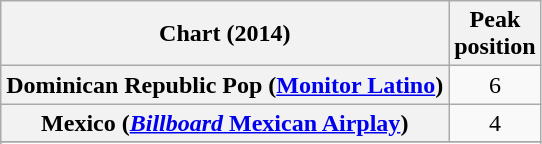<table class="wikitable sortable plainrowheaders" style="text-align:center">
<tr>
<th scope="col">Chart (2014)</th>
<th scope="col">Peak<br> position</th>
</tr>
<tr>
<th scope="row">Dominican Republic Pop (<a href='#'>Monitor Latino</a>)</th>
<td>6</td>
</tr>
<tr>
<th scope="row">Mexico (<a href='#'><em>Billboard</em> Mexican Airplay</a>)</th>
<td>4</td>
</tr>
<tr>
</tr>
<tr>
</tr>
<tr>
</tr>
<tr>
</tr>
</table>
